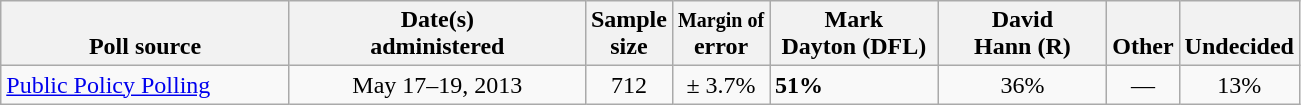<table class="wikitable">
<tr valign= bottom>
<th style="width:185px;">Poll source</th>
<th style="width:190px;">Date(s)<br>administered</th>
<th class=small>Sample<br>size</th>
<th><small>Margin of</small><br>error</th>
<th style="width:105px;">Mark<br>Dayton (DFL)</th>
<th style="width:105px;">David<br>Hann (R)</th>
<th style="width:40px;">Other</th>
<th style="width:40px;">Undecided</th>
</tr>
<tr>
<td><a href='#'>Public Policy Polling</a></td>
<td align=center>May 17–19, 2013</td>
<td align=center>712</td>
<td align=center>± 3.7%</td>
<td><strong>51%</strong></td>
<td align=center>36%</td>
<td align=center>—</td>
<td align=center>13%</td>
</tr>
</table>
